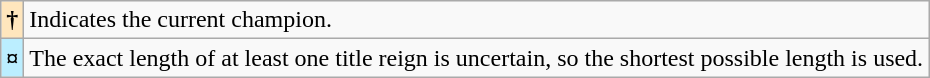<table class="wikitable">
<tr>
<th style="background-color:#ffe6bd"><strong>†</strong></th>
<td>Indicates the current champion.</td>
</tr>
<tr>
<th style="background-color:#bbeeff">¤</th>
<td>The exact length of at least one title reign is uncertain, so the shortest possible length is used.</td>
</tr>
</table>
